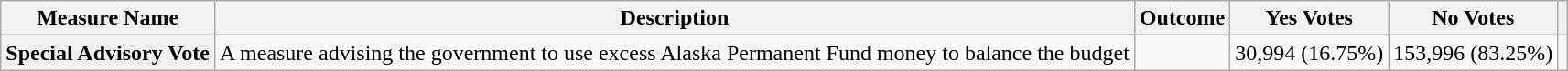<table class="wikitable sortable plainrowheaders">
<tr>
<th scope=col>Measure Name</th>
<th scope=col>Description</th>
<th scope=col>Outcome</th>
<th scope=col>Yes Votes</th>
<th scope=col>No Votes</th>
<th scope=col class="unsortable"></th>
</tr>
<tr>
<th scope=row>Special Advisory Vote</th>
<td>A measure advising the government to use excess Alaska Permanent Fund money to balance the budget</td>
<td></td>
<td>30,994 (16.75%)</td>
<td>153,996 (83.25%)</td>
<td></td>
</tr>
</table>
